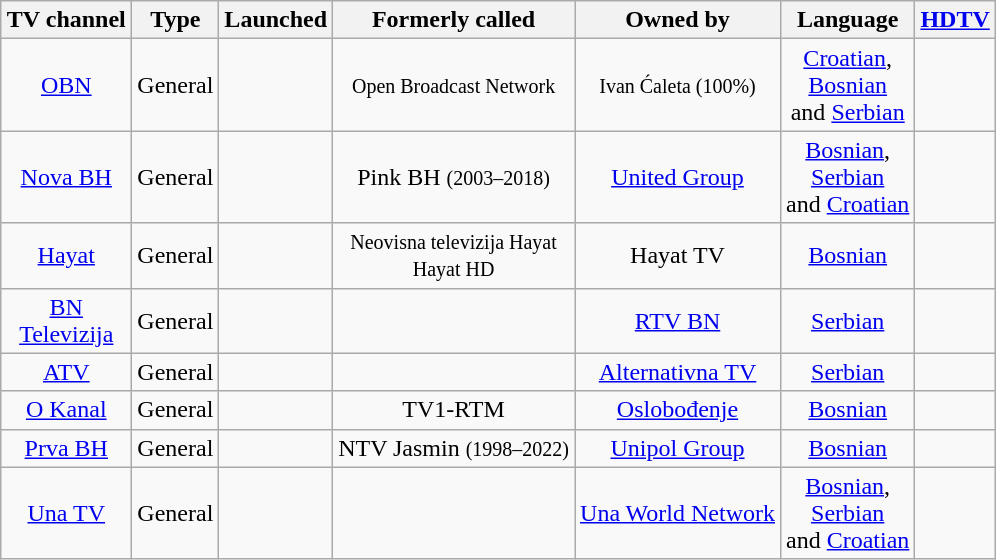<table class="sortable wikitable" style="font-size: 100%; text-align: center">
<tr>
<th width=80>TV channel</th>
<th>Type</th>
<th>Launched</th>
<th>Formerly called</th>
<th>Owned by</th>
<th>Language</th>
<th><a href='#'>HDTV</a></th>
</tr>
<tr>
<td><a href='#'>OBN</a></td>
<td>General</td>
<td></td>
<td><small>Open Broadcast Network</small></td>
<td><small>Ivan Ćaleta (100%)</small></td>
<td><a href='#'>Croatian</a>,<br> <a href='#'>Bosnian</a><br> and <a href='#'>Serbian</a></td>
<td></td>
</tr>
<tr>
<td><a href='#'>Nova BH</a></td>
<td>General</td>
<td></td>
<td>Pink BH <small>(2003–2018)</small></td>
<td><a href='#'>United Group</a></td>
<td><a href='#'>Bosnian</a>,<br> <a href='#'>Serbian</a><br> and <a href='#'>Croatian</a></td>
<td></td>
</tr>
<tr>
<td><a href='#'>Hayat</a></td>
<td>General</td>
<td></td>
<td><small>Neovisna televizija Hayat<br> Hayat HD</small></td>
<td>Hayat TV</td>
<td><a href='#'>Bosnian</a></td>
<td></td>
</tr>
<tr>
<td><a href='#'>BN Televizija</a></td>
<td>General</td>
<td></td>
<td></td>
<td><a href='#'>RTV BN</a></td>
<td><a href='#'>Serbian</a></td>
<td></td>
</tr>
<tr>
<td><a href='#'>ATV</a></td>
<td>General</td>
<td></td>
<td></td>
<td><a href='#'>Alternativna TV</a></td>
<td><a href='#'>Serbian</a></td>
<td></td>
</tr>
<tr>
<td><a href='#'>O Kanal</a></td>
<td>General</td>
<td></td>
<td>TV1-RTM</td>
<td><a href='#'>Oslobođenje</a></td>
<td><a href='#'>Bosnian</a></td>
<td></td>
</tr>
<tr>
<td><a href='#'>Prva BH</a></td>
<td>General</td>
<td></td>
<td>NTV Jasmin <small>(1998–2022)</small></td>
<td><a href='#'>Unipol Group</a></td>
<td><a href='#'>Bosnian</a></td>
<td></td>
</tr>
<tr>
<td><a href='#'>Una TV</a></td>
<td>General</td>
<td></td>
<td></td>
<td><a href='#'>Una World Network</a></td>
<td><a href='#'>Bosnian</a>,<br> <a href='#'>Serbian</a><br> and <a href='#'>Croatian</a></td>
<td></td>
</tr>
</table>
